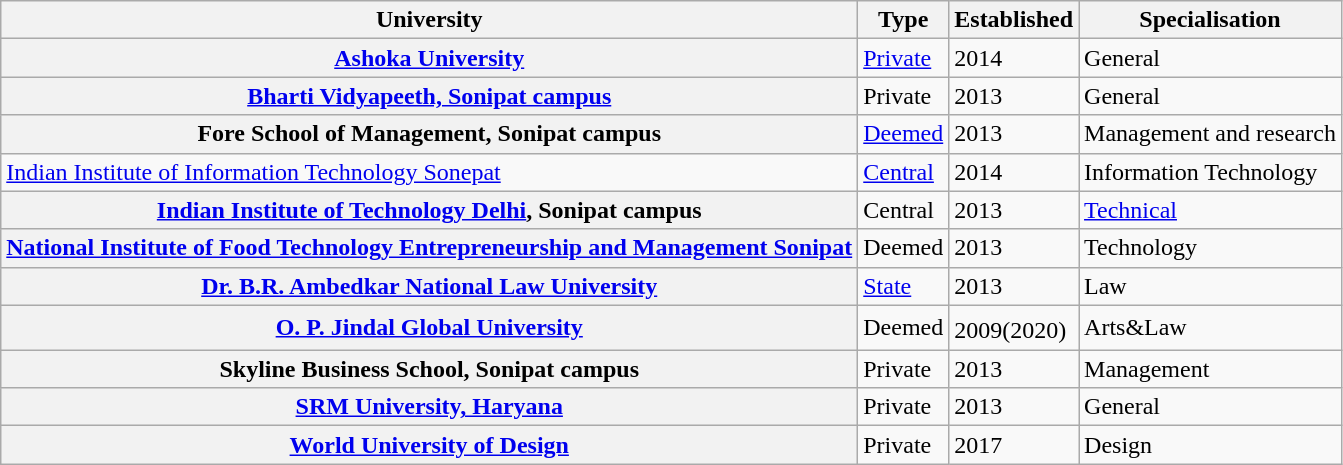<table class="wikitable sortable plainrowheaders" border="1" style="text-align:left">
<tr>
<th scope="col">University</th>
<th scope="col">Type</th>
<th scope="col">Established</th>
<th scope="col">Specialisation</th>
</tr>
<tr>
<th scope="row"><a href='#'>Ashoka University  </a></th>
<td><a href='#'>Private</a></td>
<td>2014</td>
<td>General</td>
</tr>
<tr>
<th scope="row"><a href='#'>Bharti Vidyapeeth, Sonipat campus</a></th>
<td>Private</td>
<td>2013</td>
<td>General</td>
</tr>
<tr>
<th scope="row">Fore School of Management, Sonipat campus</th>
<td><a href='#'>Deemed</a></td>
<td>2013</td>
<td>Management and research</td>
</tr>
<tr>
<td><a href='#'>Indian Institute of Information Technology Sonepat</a></td>
<td><a href='#'>Central</a></td>
<td>2014</td>
<td>Information Technology</td>
</tr>
<tr>
<th scope="row"><a href='#'>Indian Institute of Technology Delhi</a>, Sonipat campus</th>
<td>Central</td>
<td>2013</td>
<td><a href='#'>Technical</a></td>
</tr>
<tr>
<th scope="row"><a href='#'>National Institute of Food Technology Entrepreneurship and Management Sonipat</a></th>
<td>Deemed</td>
<td>2013</td>
<td>Technology</td>
</tr>
<tr>
<th scope="row"><a href='#'>Dr. B.R. Ambedkar National Law University</a></th>
<td><a href='#'>State</a></td>
<td>2013</td>
<td>Law</td>
</tr>
<tr>
<th scope="row"><a href='#'>O. P. Jindal Global University</a></th>
<td>Deemed</td>
<td>2009(2020<sup></sup>)</td>
<td>Arts&Law</td>
</tr>
<tr>
<th scope="row">Skyline Business School, Sonipat campus</th>
<td>Private</td>
<td>2013</td>
<td>Management</td>
</tr>
<tr>
<th scope="row"><a href='#'>SRM University, Haryana</a></th>
<td>Private</td>
<td>2013</td>
<td>General</td>
</tr>
<tr>
<th scope="row"><a href='#'>World University of Design</a></th>
<td>Private</td>
<td>2017</td>
<td>Design</td>
</tr>
</table>
